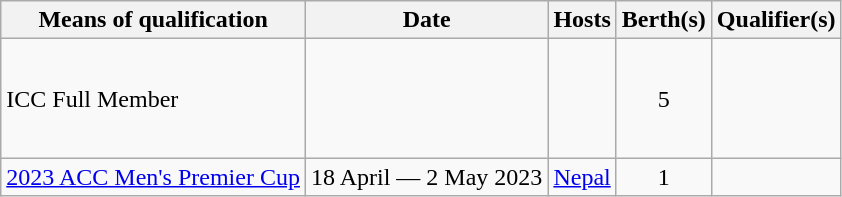<table class="wikitable">
<tr>
<th>Means of qualification</th>
<th>Date</th>
<th>Hosts</th>
<th>Berth(s)</th>
<th>Qualifier(s)</th>
</tr>
<tr>
<td>ICC Full Member</td>
<td></td>
<td></td>
<td style="text-align:center;">5</td>
<td><br><br><br><br></td>
</tr>
<tr>
<td><a href='#'>2023 ACC Men's Premier Cup</a></td>
<td>18 April — 2 May 2023</td>
<td> <a href='#'>Nepal</a></td>
<td style="text-align:center;">1</td>
<td></td>
</tr>
</table>
